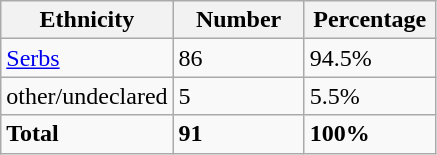<table class="wikitable">
<tr>
<th width="100px">Ethnicity</th>
<th width="80px">Number</th>
<th width="80px">Percentage</th>
</tr>
<tr>
<td><a href='#'>Serbs</a></td>
<td>86</td>
<td>94.5%</td>
</tr>
<tr>
<td>other/undeclared</td>
<td>5</td>
<td>5.5%</td>
</tr>
<tr>
<td><strong>Total</strong></td>
<td><strong>91</strong></td>
<td><strong>100%</strong></td>
</tr>
</table>
